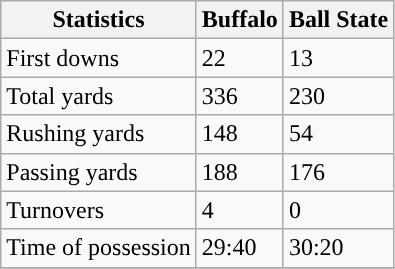<table class="wikitable">
<tr>
<th>Statistics</th>
<th>Buffalo</th>
<th>Ball State</th>
</tr>
<tr>
<td>First downs</td>
<td>22</td>
<td>13</td>
</tr>
<tr>
<td>Total yards</td>
<td>336</td>
<td>230</td>
</tr>
<tr>
<td>Rushing yards</td>
<td>148</td>
<td>54</td>
</tr>
<tr>
<td>Passing yards</td>
<td>188</td>
<td>176</td>
</tr>
<tr>
<td>Turnovers</td>
<td>4</td>
<td>0</td>
</tr>
<tr>
<td>Time of possession</td>
<td>29:40</td>
<td>30:20</td>
</tr>
<tr>
</tr>
</table>
